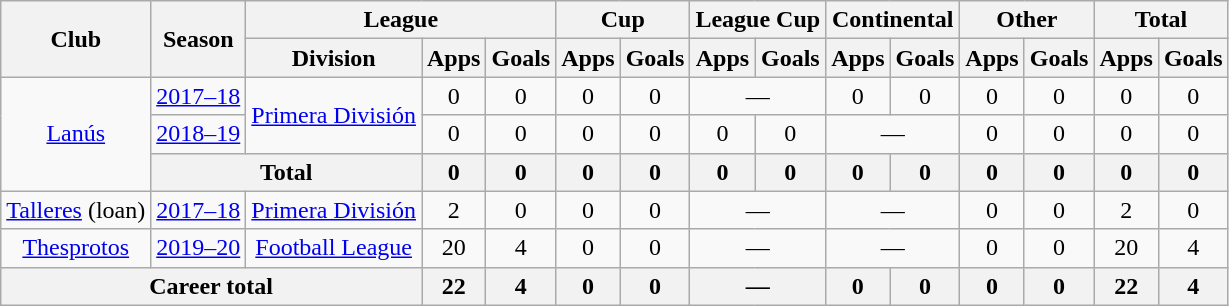<table class="wikitable" style="text-align:center">
<tr>
<th rowspan="2">Club</th>
<th rowspan="2">Season</th>
<th colspan="3">League</th>
<th colspan="2">Cup</th>
<th colspan="2">League Cup</th>
<th colspan="2">Continental</th>
<th colspan="2">Other</th>
<th colspan="2">Total</th>
</tr>
<tr>
<th>Division</th>
<th>Apps</th>
<th>Goals</th>
<th>Apps</th>
<th>Goals</th>
<th>Apps</th>
<th>Goals</th>
<th>Apps</th>
<th>Goals</th>
<th>Apps</th>
<th>Goals</th>
<th>Apps</th>
<th>Goals</th>
</tr>
<tr>
<td rowspan="3"><a href='#'>Lanús</a></td>
<td><a href='#'>2017–18</a></td>
<td rowspan="2"><a href='#'>Primera División</a></td>
<td>0</td>
<td>0</td>
<td>0</td>
<td>0</td>
<td colspan="2">—</td>
<td>0</td>
<td>0</td>
<td>0</td>
<td>0</td>
<td>0</td>
<td>0</td>
</tr>
<tr>
<td><a href='#'>2018–19</a></td>
<td>0</td>
<td>0</td>
<td>0</td>
<td>0</td>
<td>0</td>
<td>0</td>
<td colspan="2">—</td>
<td>0</td>
<td>0</td>
<td>0</td>
<td>0</td>
</tr>
<tr>
<th colspan="2">Total</th>
<th>0</th>
<th>0</th>
<th>0</th>
<th>0</th>
<th>0</th>
<th>0</th>
<th>0</th>
<th>0</th>
<th>0</th>
<th>0</th>
<th>0</th>
<th>0</th>
</tr>
<tr>
<td rowspan="1"><a href='#'>Talleres</a> (loan)</td>
<td><a href='#'>2017–18</a></td>
<td rowspan="1"><a href='#'>Primera División</a></td>
<td>2</td>
<td>0</td>
<td>0</td>
<td>0</td>
<td colspan="2">—</td>
<td colspan="2">—</td>
<td>0</td>
<td>0</td>
<td>2</td>
<td>0</td>
</tr>
<tr>
<td rowspan="1"><a href='#'>Thesprotos</a></td>
<td><a href='#'>2019–20</a></td>
<td rowspan="1"><a href='#'>Football League</a></td>
<td>20</td>
<td>4</td>
<td>0</td>
<td>0</td>
<td colspan="2">—</td>
<td colspan="2">—</td>
<td>0</td>
<td>0</td>
<td>20</td>
<td>4</td>
</tr>
<tr>
<th colspan="3">Career total</th>
<th>22</th>
<th>4</th>
<th>0</th>
<th>0</th>
<th colspan="2">—</th>
<th>0</th>
<th>0</th>
<th>0</th>
<th>0</th>
<th>22</th>
<th>4</th>
</tr>
</table>
